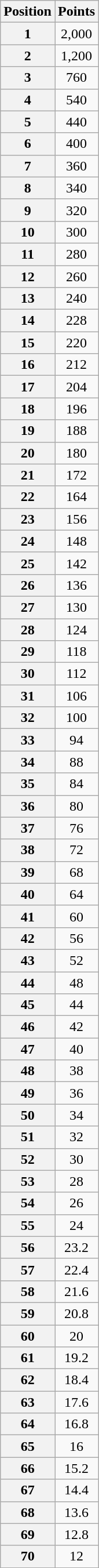<table class="wikitable" style="text-align:center">
<tr>
<th>Position</th>
<th>Points</th>
</tr>
<tr>
<th>1</th>
<td>2,000</td>
</tr>
<tr>
<th>2</th>
<td>1,200</td>
</tr>
<tr>
<th>3</th>
<td>760</td>
</tr>
<tr>
<th>4</th>
<td>540</td>
</tr>
<tr>
<th>5</th>
<td>440</td>
</tr>
<tr>
<th>6</th>
<td>400</td>
</tr>
<tr>
<th>7</th>
<td>360</td>
</tr>
<tr>
<th>8</th>
<td>340</td>
</tr>
<tr>
<th>9</th>
<td>320</td>
</tr>
<tr>
<th>10</th>
<td>300</td>
</tr>
<tr>
<th>11</th>
<td>280</td>
</tr>
<tr>
<th>12</th>
<td>260</td>
</tr>
<tr>
<th>13</th>
<td>240</td>
</tr>
<tr>
<th>14</th>
<td>228</td>
</tr>
<tr>
<th>15</th>
<td>220</td>
</tr>
<tr>
<th>16</th>
<td>212</td>
</tr>
<tr>
<th>17</th>
<td>204</td>
</tr>
<tr>
<th>18</th>
<td>196</td>
</tr>
<tr>
<th>19</th>
<td>188</td>
</tr>
<tr>
<th>20</th>
<td>180</td>
</tr>
<tr>
<th>21</th>
<td>172</td>
</tr>
<tr>
<th>22</th>
<td>164</td>
</tr>
<tr>
<th>23</th>
<td>156</td>
</tr>
<tr>
<th>24</th>
<td>148</td>
</tr>
<tr>
<th>25</th>
<td>142</td>
</tr>
<tr>
<th>26</th>
<td>136</td>
</tr>
<tr>
<th>27</th>
<td>130</td>
</tr>
<tr>
<th>28</th>
<td>124</td>
</tr>
<tr>
<th>29</th>
<td>118</td>
</tr>
<tr>
<th>30</th>
<td>112</td>
</tr>
<tr>
<th>31</th>
<td>106</td>
</tr>
<tr>
<th>32</th>
<td>100</td>
</tr>
<tr>
<th>33</th>
<td>94</td>
</tr>
<tr>
<th>34</th>
<td>88</td>
</tr>
<tr>
<th>35</th>
<td>84</td>
</tr>
<tr>
<th>36</th>
<td>80</td>
</tr>
<tr>
<th>37</th>
<td>76</td>
</tr>
<tr>
<th>38</th>
<td>72</td>
</tr>
<tr>
<th>39</th>
<td>68</td>
</tr>
<tr>
<th>40</th>
<td>64</td>
</tr>
<tr>
<th>41</th>
<td>60</td>
</tr>
<tr>
<th>42</th>
<td>56</td>
</tr>
<tr>
<th>43</th>
<td>52</td>
</tr>
<tr>
<th>44</th>
<td>48</td>
</tr>
<tr>
<th>45</th>
<td>44</td>
</tr>
<tr>
<th>46</th>
<td>42</td>
</tr>
<tr>
<th>47</th>
<td>40</td>
</tr>
<tr>
<th>48</th>
<td>38</td>
</tr>
<tr>
<th>49</th>
<td>36</td>
</tr>
<tr>
<th>50</th>
<td>34</td>
</tr>
<tr>
<th>51</th>
<td>32</td>
</tr>
<tr>
<th>52</th>
<td>30</td>
</tr>
<tr>
<th>53</th>
<td>28</td>
</tr>
<tr>
<th>54</th>
<td>26</td>
</tr>
<tr>
<th>55</th>
<td>24</td>
</tr>
<tr>
<th>56</th>
<td>23.2</td>
</tr>
<tr>
<th>57</th>
<td>22.4</td>
</tr>
<tr>
<th>58</th>
<td>21.6</td>
</tr>
<tr>
<th>59</th>
<td>20.8</td>
</tr>
<tr>
<th>60</th>
<td>20</td>
</tr>
<tr>
<th>61</th>
<td>19.2</td>
</tr>
<tr>
<th>62</th>
<td>18.4</td>
</tr>
<tr>
<th>63</th>
<td>17.6</td>
</tr>
<tr>
<th>64</th>
<td>16.8</td>
</tr>
<tr>
<th>65</th>
<td>16</td>
</tr>
<tr>
<th>66</th>
<td>15.2</td>
</tr>
<tr>
<th>67</th>
<td>14.4</td>
</tr>
<tr>
<th>68</th>
<td>13.6</td>
</tr>
<tr>
<th>69</th>
<td>12.8</td>
</tr>
<tr>
<th>70</th>
<td>12</td>
</tr>
</table>
